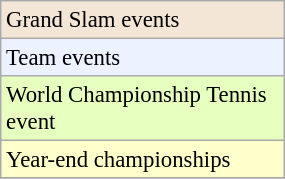<table class="wikitable" style="font-size:95%;" width=15%>
<tr bgcolor="#F3E6D7">
<td>Grand Slam events</td>
</tr>
<tr bgcolor="#ECF2FF">
<td>Team events</td>
</tr>
<tr style="background:#E6FFBF;">
<td>World Championship Tennis event</td>
</tr>
<tr bgcolor="#FFFFCC">
<td>Year-end championships</td>
</tr>
<tr>
</tr>
</table>
